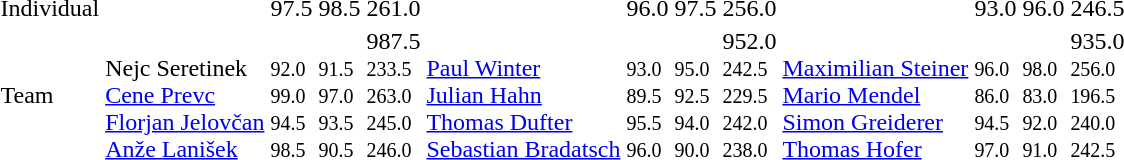<table>
<tr>
<td>Individual</td>
<td></td>
<td>97.5</td>
<td>98.5</td>
<td>261.0</td>
<td></td>
<td>96.0</td>
<td>97.5</td>
<td>256.0</td>
<td></td>
<td>93.0</td>
<td>96.0</td>
<td>246.5</td>
</tr>
<tr>
<td>Team</td>
<td><br>Nejc Seretinek<br><a href='#'>Cene Prevc</a><br><a href='#'>Florjan Jelovčan</a><br><a href='#'>Anže Lanišek</a></td>
<td><br><small>92.0<br>99.0<br>94.5<br>98.5</small></td>
<td><br><small>91.5<br>97.0<br>93.5<br>90.5</small></td>
<td>987.5<br><small>233.5<br>263.0<br>245.0<br>246.0</small></td>
<td><br><a href='#'>Paul Winter</a><br><a href='#'>Julian Hahn</a><br><a href='#'>Thomas Dufter</a><br><a href='#'>Sebastian Bradatsch</a></td>
<td><br><small>93.0<br>89.5<br>95.5<br>96.0</small></td>
<td><br><small>95.0<br>92.5<br>94.0<br>90.0</small></td>
<td>952.0<br><small>242.5<br>229.5<br>242.0<br>238.0</small></td>
<td><br><a href='#'>Maximilian Steiner</a><br><a href='#'>Mario Mendel</a><br><a href='#'>Simon Greiderer</a><br><a href='#'>Thomas Hofer</a></td>
<td><br><small>96.0<br>86.0<br>94.5<br>97.0</small></td>
<td><br><small>98.0<br>83.0<br>92.0<br>91.0</small></td>
<td>935.0<br><small>256.0<br>196.5<br>240.0<br>242.5</small></td>
</tr>
</table>
